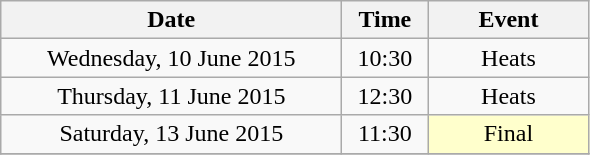<table class = "wikitable" style="text-align:center;">
<tr>
<th width=220>Date</th>
<th width=50>Time</th>
<th width=100>Event</th>
</tr>
<tr>
<td>Wednesday, 10 June 2015</td>
<td>10:30</td>
<td>Heats</td>
</tr>
<tr>
<td>Thursday, 11 June 2015</td>
<td>12:30</td>
<td>Heats</td>
</tr>
<tr>
<td>Saturday, 13 June 2015</td>
<td>11:30</td>
<td bgcolor=ffffcc>Final</td>
</tr>
<tr>
</tr>
</table>
